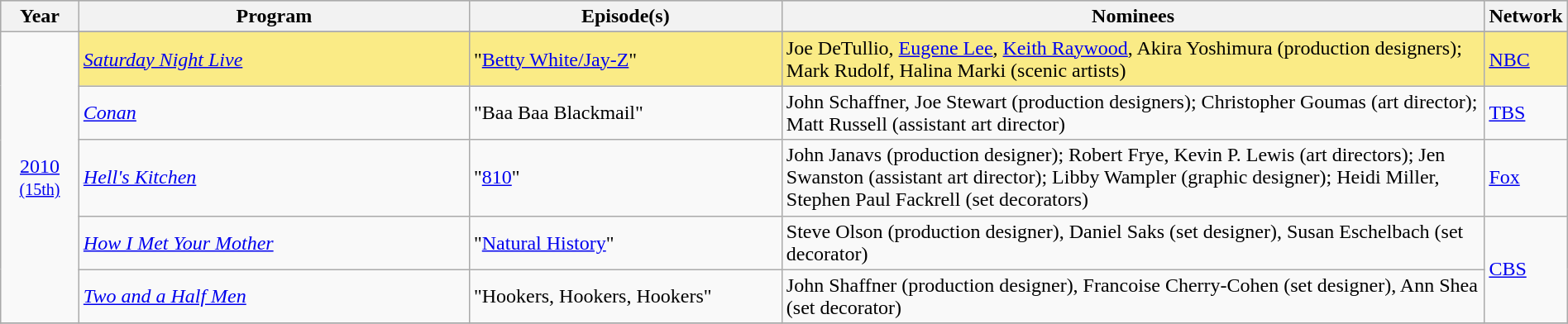<table class="wikitable" style="width:100%">
<tr style="background:#bebebe">
<th width="5%">Year</th>
<th width="25%">Program</th>
<th width="20%">Episode(s)</th>
<th width="45%">Nominees</th>
<th width="5%">Network</th>
</tr>
<tr>
<td rowspan=6 style="text-align:center"><a href='#'>2010</a><br><small><a href='#'>(15th)</a></small><br></td>
</tr>
<tr style="background:#FAEB86">
<td><em><a href='#'>Saturday Night Live</a></em></td>
<td>"<a href='#'>Betty White/Jay-Z</a>"</td>
<td>Joe DeTullio, <a href='#'>Eugene Lee</a>, <a href='#'>Keith Raywood</a>, Akira Yoshimura (production designers);  Mark Rudolf, Halina Marki (scenic artists)</td>
<td><a href='#'>NBC</a></td>
</tr>
<tr>
<td><em><a href='#'>Conan</a></em></td>
<td>"Baa Baa Blackmail"</td>
<td>John Schaffner, Joe Stewart (production designers); Christopher Goumas (art director); Matt Russell (assistant art director)</td>
<td><a href='#'>TBS</a></td>
</tr>
<tr>
<td><em><a href='#'>Hell's Kitchen</a></em></td>
<td>"<a href='#'>810</a>"</td>
<td>John Janavs (production designer); Robert Frye, Kevin P. Lewis (art directors); Jen Swanston (assistant art director); Libby Wampler (graphic designer); Heidi Miller, Stephen Paul Fackrell (set decorators)</td>
<td><a href='#'>Fox</a></td>
</tr>
<tr>
<td><em><a href='#'>How I Met Your Mother</a></em></td>
<td>"<a href='#'>Natural History</a>"</td>
<td>Steve Olson (production designer), Daniel Saks (set designer), Susan Eschelbach (set decorator)</td>
<td rowspan="2"><a href='#'>CBS</a></td>
</tr>
<tr>
<td><em><a href='#'>Two and a Half Men</a></em></td>
<td>"Hookers, Hookers, Hookers"</td>
<td>John Shaffner (production designer), Francoise Cherry-Cohen (set designer), Ann Shea (set decorator)</td>
</tr>
<tr>
</tr>
</table>
